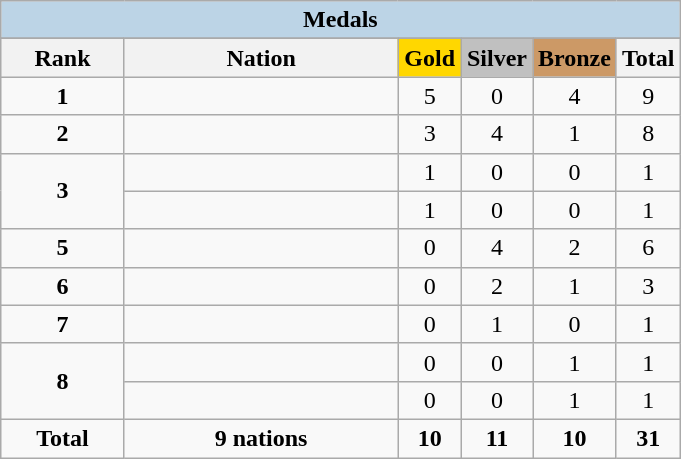<table class="wikitable" style="text-align:center">
<tr>
<td colspan="6" style="background:#BCD4E6"><strong>Medals</strong></td>
</tr>
<tr>
</tr>
<tr style="background-color:#EDEDED;">
<th width="75px" class="hintergrundfarbe5">Rank</th>
<th width="175px" class="hintergrundfarbe6">Nation</th>
<th style="background:    gold; width:35px ">Gold</th>
<th style="background:  silver; width:35px ">Silver</th>
<th style="background: #CC9966; width:35px ">Bronze</th>
<th width="35px">Total</th>
</tr>
<tr>
<td><strong>1</strong></td>
<td align="left"></td>
<td>5</td>
<td>0</td>
<td>4</td>
<td>9</td>
</tr>
<tr>
<td><strong>2</strong></td>
<td align="left"></td>
<td>3</td>
<td>4</td>
<td>1</td>
<td>8</td>
</tr>
<tr>
<td rowspan="2"><strong>3</strong></td>
<td align="left"></td>
<td>1</td>
<td>0</td>
<td>0</td>
<td>1</td>
</tr>
<tr>
<td align="left"></td>
<td>1</td>
<td>0</td>
<td>0</td>
<td>1</td>
</tr>
<tr>
<td><strong>5</strong></td>
<td align="left"></td>
<td>0</td>
<td>4</td>
<td>2</td>
<td>6</td>
</tr>
<tr>
<td><strong>6</strong></td>
<td align="left"></td>
<td>0</td>
<td>2</td>
<td>1</td>
<td>3</td>
</tr>
<tr>
<td><strong>7</strong></td>
<td align="left"></td>
<td>0</td>
<td>1</td>
<td>0</td>
<td>1</td>
</tr>
<tr>
<td rowspan="2"><strong>8</strong></td>
<td align="left"></td>
<td>0</td>
<td>0</td>
<td>1</td>
<td>1</td>
</tr>
<tr>
<td align="left"></td>
<td>0</td>
<td>0</td>
<td>1</td>
<td>1</td>
</tr>
<tr>
<td><strong>Total</strong></td>
<td><strong>9 nations</strong></td>
<td><strong>10</strong></td>
<td><strong>11</strong></td>
<td><strong>10</strong></td>
<td><strong>31</strong></td>
</tr>
</table>
